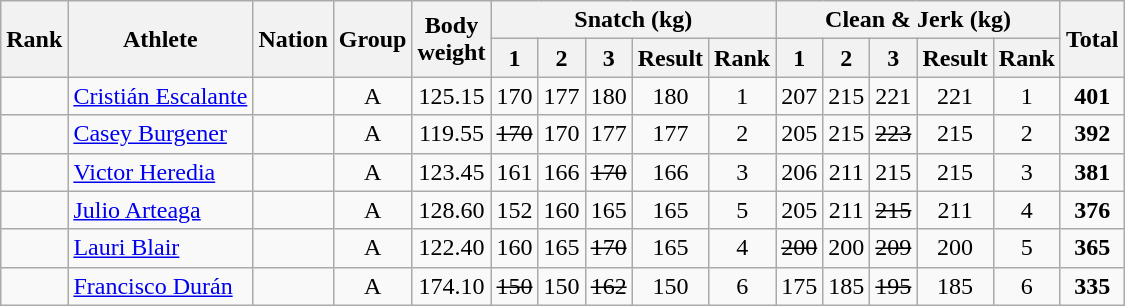<table class="wikitable sortable" style="text-align:center;">
<tr>
<th rowspan=2>Rank</th>
<th rowspan=2>Athlete</th>
<th rowspan=2>Nation</th>
<th rowspan=2>Group</th>
<th rowspan=2>Body<br>weight</th>
<th colspan=5>Snatch (kg)</th>
<th colspan=5>Clean & Jerk (kg)</th>
<th rowspan=2>Total</th>
</tr>
<tr>
<th>1</th>
<th>2</th>
<th>3</th>
<th>Result</th>
<th>Rank</th>
<th>1</th>
<th>2</th>
<th>3</th>
<th>Result</th>
<th>Rank</th>
</tr>
<tr>
<td></td>
<td align=left><a href='#'>Cristián Escalante</a></td>
<td align=left></td>
<td>A</td>
<td>125.15</td>
<td>170</td>
<td>177</td>
<td>180</td>
<td>180</td>
<td>1</td>
<td>207</td>
<td>215</td>
<td>221</td>
<td>221</td>
<td>1</td>
<td><strong>401</strong></td>
</tr>
<tr>
<td></td>
<td align=left><a href='#'>Casey Burgener</a></td>
<td align=left></td>
<td>A</td>
<td>119.55</td>
<td><s>170</s></td>
<td>170</td>
<td>177</td>
<td>177</td>
<td>2</td>
<td>205</td>
<td>215</td>
<td><s>223</s></td>
<td>215</td>
<td>2</td>
<td><strong>392</strong></td>
</tr>
<tr>
<td></td>
<td align=left><a href='#'>Victor Heredia</a></td>
<td align=left></td>
<td>A</td>
<td>123.45</td>
<td>161</td>
<td>166</td>
<td><s>170</s></td>
<td>166</td>
<td>3</td>
<td>206</td>
<td>211</td>
<td>215</td>
<td>215</td>
<td>3</td>
<td><strong>381</strong></td>
</tr>
<tr>
<td></td>
<td align=left><a href='#'>Julio Arteaga</a></td>
<td align=left></td>
<td>A</td>
<td>128.60</td>
<td>152</td>
<td>160</td>
<td>165</td>
<td>165</td>
<td>5</td>
<td>205</td>
<td>211</td>
<td><s>215</s></td>
<td>211</td>
<td>4</td>
<td><strong>376</strong></td>
</tr>
<tr>
<td></td>
<td align=left><a href='#'>Lauri Blair</a></td>
<td align=left></td>
<td>A</td>
<td>122.40</td>
<td>160</td>
<td>165</td>
<td><s>170</s></td>
<td>165</td>
<td>4</td>
<td><s>200</s></td>
<td>200</td>
<td><s>209</s></td>
<td>200</td>
<td>5</td>
<td><strong>365</strong></td>
</tr>
<tr>
<td></td>
<td align=left><a href='#'>Francisco Durán</a></td>
<td align=left></td>
<td>A</td>
<td>174.10</td>
<td><s>150</s></td>
<td>150</td>
<td><s>162</s></td>
<td>150</td>
<td>6</td>
<td>175</td>
<td>185</td>
<td><s>195</s></td>
<td>185</td>
<td>6</td>
<td><strong>335</strong></td>
</tr>
</table>
